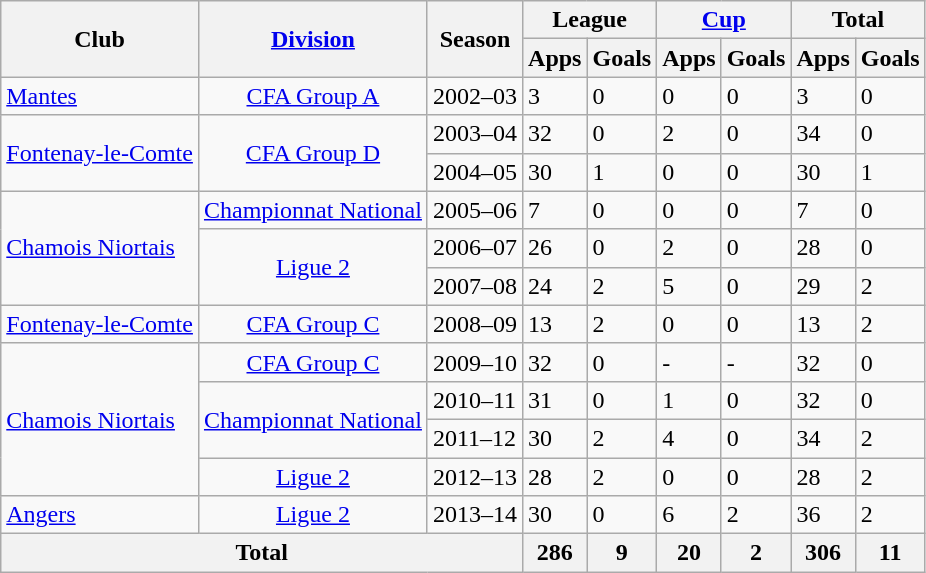<table class="wikitable" border="1">
<tr>
<th rowspan="2">Club</th>
<th rowspan="2"><a href='#'>Division</a></th>
<th rowspan="2">Season</th>
<th colspan="2">League</th>
<th colspan="2"><a href='#'>Cup</a></th>
<th colspan="2">Total</th>
</tr>
<tr>
<th>Apps</th>
<th>Goals</th>
<th>Apps</th>
<th>Goals</th>
<th>Apps</th>
<th>Goals</th>
</tr>
<tr>
<td rowspan="1" valign=center><a href='#'>Mantes</a></td>
<td valign=center align=center><a href='#'>CFA Group A</a></td>
<td>2002–03</td>
<td>3</td>
<td>0</td>
<td>0</td>
<td>0</td>
<td>3</td>
<td>0</td>
</tr>
<tr>
<td rowspan="2" valign=center><a href='#'>Fontenay-le-Comte</a></td>
<td rowspan="2" valign=center align=center><a href='#'>CFA Group D</a></td>
<td>2003–04</td>
<td>32</td>
<td>0</td>
<td>2</td>
<td>0</td>
<td>34</td>
<td>0</td>
</tr>
<tr>
<td>2004–05</td>
<td>30</td>
<td>1</td>
<td>0</td>
<td>0</td>
<td>30</td>
<td>1</td>
</tr>
<tr>
<td rowspan="3" valign=center><a href='#'>Chamois Niortais</a></td>
<td valign=center align=center><a href='#'>Championnat National</a></td>
<td>2005–06</td>
<td>7</td>
<td>0</td>
<td>0</td>
<td>0</td>
<td>7</td>
<td>0</td>
</tr>
<tr>
<td rowspan="2" valign=center align=center><a href='#'>Ligue 2</a></td>
<td>2006–07</td>
<td>26</td>
<td>0</td>
<td>2</td>
<td>0</td>
<td>28</td>
<td>0</td>
</tr>
<tr>
<td>2007–08</td>
<td>24</td>
<td>2</td>
<td>5</td>
<td>0</td>
<td>29</td>
<td>2</td>
</tr>
<tr>
<td rowspan="1" valign=center><a href='#'>Fontenay-le-Comte</a></td>
<td valign=center align=center><a href='#'>CFA Group C</a></td>
<td>2008–09</td>
<td>13</td>
<td>2</td>
<td>0</td>
<td>0</td>
<td>13</td>
<td>2</td>
</tr>
<tr>
<td rowspan="4" valign=center><a href='#'>Chamois Niortais</a></td>
<td valign=center align=center><a href='#'>CFA Group C</a></td>
<td>2009–10</td>
<td>32</td>
<td>0</td>
<td>-</td>
<td>-</td>
<td>32</td>
<td>0</td>
</tr>
<tr>
<td rowspan="2" valign=center align=center><a href='#'>Championnat National</a></td>
<td>2010–11</td>
<td>31</td>
<td>0</td>
<td>1</td>
<td>0</td>
<td>32</td>
<td>0</td>
</tr>
<tr>
<td>2011–12</td>
<td>30</td>
<td>2</td>
<td>4</td>
<td>0</td>
<td>34</td>
<td>2</td>
</tr>
<tr>
<td align=center><a href='#'>Ligue 2</a></td>
<td>2012–13</td>
<td>28</td>
<td>2</td>
<td>0</td>
<td>0</td>
<td>28</td>
<td>2</td>
</tr>
<tr>
<td valign=center><a href='#'>Angers</a></td>
<td valign=center align=center><a href='#'>Ligue 2</a></td>
<td>2013–14</td>
<td>30</td>
<td>0</td>
<td>6</td>
<td>2</td>
<td>36</td>
<td>2</td>
</tr>
<tr>
<th colspan="3" align=center>Total</th>
<th>286</th>
<th>9</th>
<th>20</th>
<th>2</th>
<th>306</th>
<th>11</th>
</tr>
</table>
